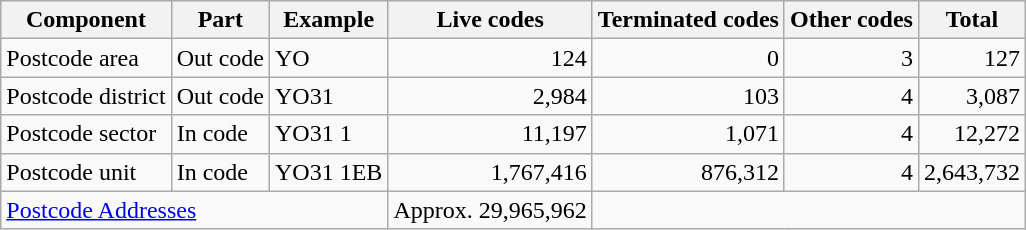<table class="wikitable">
<tr>
<th>Component</th>
<th>Part</th>
<th>Example</th>
<th>Live codes</th>
<th>Terminated codes</th>
<th>Other codes</th>
<th>Total</th>
</tr>
<tr>
<td>Postcode area</td>
<td>Out code</td>
<td>YO</td>
<td align="right">124</td>
<td align="right">0</td>
<td align="right">3</td>
<td align="right">127</td>
</tr>
<tr>
<td>Postcode district</td>
<td>Out code</td>
<td>YO31</td>
<td align="right">2,984</td>
<td align="right">103</td>
<td align="right">4</td>
<td align="right">3,087</td>
</tr>
<tr>
<td>Postcode sector</td>
<td>In code</td>
<td>YO31 1</td>
<td align="right">11,197</td>
<td align="right">1,071</td>
<td align="right">4</td>
<td align="right">12,272</td>
</tr>
<tr>
<td>Postcode unit</td>
<td>In code</td>
<td>YO31 1EB</td>
<td align="right">1,767,416</td>
<td align="right">876,312</td>
<td align="right">4</td>
<td align="right">2,643,732</td>
</tr>
<tr>
<td colspan=3><a href='#'>Postcode Addresses</a></td>
<td align="right">Approx. 29,965,962</td>
<td colspan="3"></td>
</tr>
</table>
